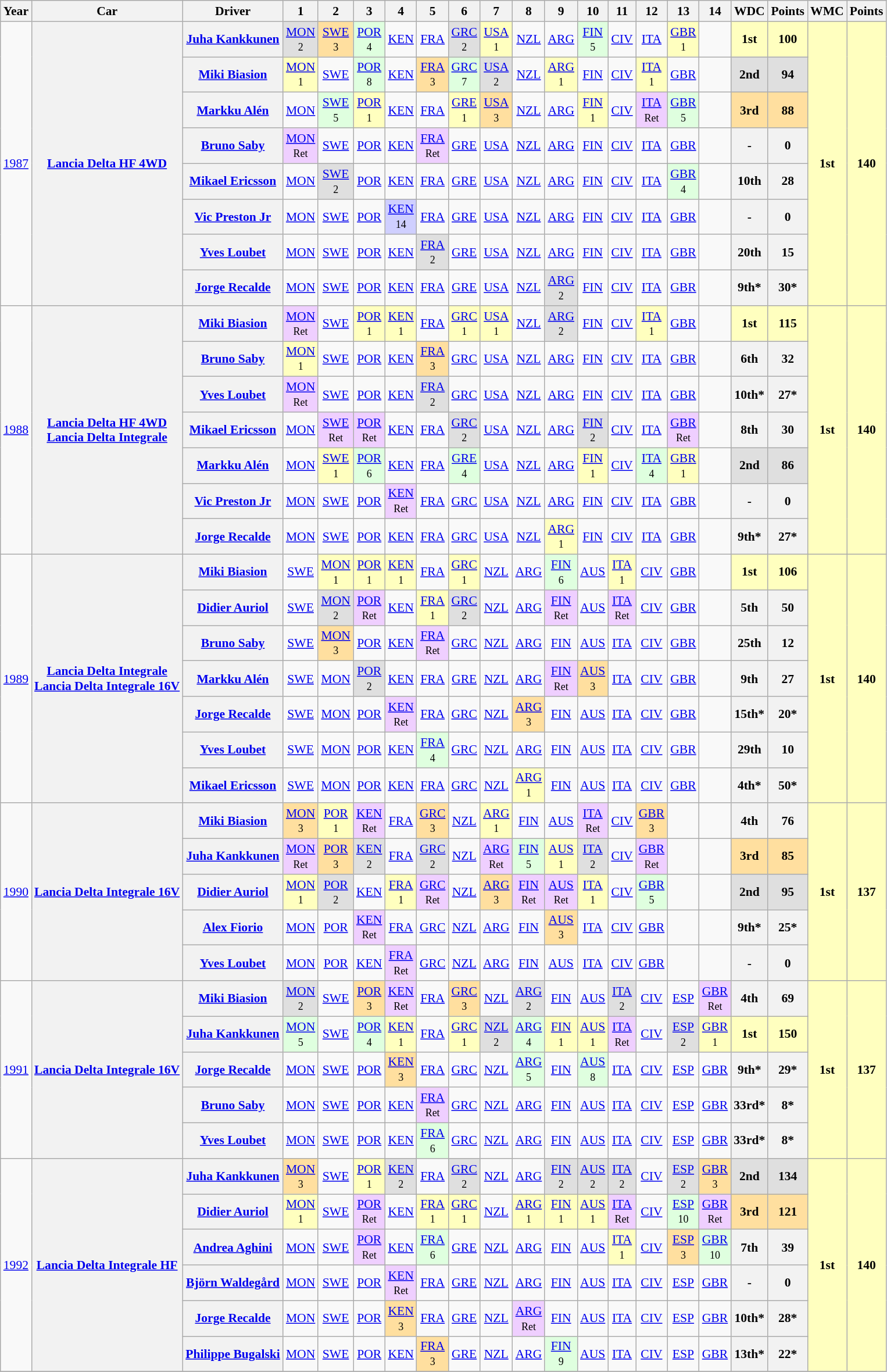<table class="wikitable" style="text-align:center; font-size:90%">
<tr>
<th>Year</th>
<th>Car</th>
<th>Driver</th>
<th>1</th>
<th>2</th>
<th>3</th>
<th>4</th>
<th>5</th>
<th>6</th>
<th>7</th>
<th>8</th>
<th>9</th>
<th>10</th>
<th>11</th>
<th>12</th>
<th>13</th>
<th>14</th>
<th>WDC</th>
<th>Points</th>
<th>WMC</th>
<th>Points</th>
</tr>
<tr>
<td rowspan="8"><a href='#'>1987</a></td>
<th rowspan="8"><a href='#'>Lancia Delta HF 4WD</a></th>
<th> <a href='#'>Juha Kankkunen</a></th>
<td style="background:#DFDFDF;"><a href='#'>MON</a><br><small>2</small></td>
<td style="background:#FFDF9F;"><a href='#'>SWE</a><br><small>3</small></td>
<td style="background:#DFFFDF;"><a href='#'>POR</a><br><small>4</small></td>
<td><a href='#'>KEN</a></td>
<td><a href='#'>FRA</a></td>
<td style="background:#DFDFDF;"><a href='#'>GRC</a><br><small>2</small></td>
<td style="background:#FFFFBF;"><a href='#'>USA</a><br><small>1</small></td>
<td><a href='#'>NZL</a></td>
<td><a href='#'>ARG</a></td>
<td style="background:#DFFFDF;"><a href='#'>FIN</a><br><small>5</small></td>
<td><a href='#'>CIV</a></td>
<td><a href='#'>ITA</a></td>
<td style="background:#FFFFBF;"><a href='#'>GBR</a><br><small>1</small></td>
<td></td>
<td style="background:#FFFFBF;"><strong>1st</strong></td>
<td style="background:#FFFFBF;"><strong>100</strong></td>
<td rowspan="8" style="background:#FFFFBF;"><strong>1st</strong></td>
<td rowspan="8" style="background:#FFFFBF;"><strong>140</strong></td>
</tr>
<tr>
<th> <a href='#'>Miki Biasion</a></th>
<td style="background:#FFFFBF;"><a href='#'>MON</a><br><small>1</small></td>
<td><a href='#'>SWE</a></td>
<td style="background:#DFFFDF;"><a href='#'>POR</a><br><small>8</small></td>
<td><a href='#'>KEN</a></td>
<td style="background:#FFDF9F;"><a href='#'>FRA</a><br><small>3</small></td>
<td style="background:#DFFFDF;"><a href='#'>GRC</a><br><small>7</small></td>
<td style="background:#DFDFDF;"><a href='#'>USA</a><br><small>2</small></td>
<td><a href='#'>NZL</a></td>
<td style="background:#FFFFBF;"><a href='#'>ARG</a><br><small>1</small></td>
<td><a href='#'>FIN</a></td>
<td><a href='#'>CIV</a></td>
<td style="background:#FFFFBF;"><a href='#'>ITA</a><br><small>1</small></td>
<td><a href='#'>GBR</a></td>
<td></td>
<td style="background:#DFDFDF;"><strong>2nd</strong></td>
<td style="background:#DFDFDF;"><strong>94</strong></td>
</tr>
<tr>
<th> <a href='#'>Markku Alén</a></th>
<td><a href='#'>MON</a></td>
<td style="background:#DFFFDF;"><a href='#'>SWE</a><br><small>5</small></td>
<td style="background:#FFFFBF;"><a href='#'>POR</a><br><small>1</small></td>
<td><a href='#'>KEN</a></td>
<td><a href='#'>FRA</a></td>
<td style="background:#FFFFBF;"><a href='#'>GRE</a><br><small>1</small></td>
<td style="background:#FFDF9F;"><a href='#'>USA</a><br><small>3</small></td>
<td><a href='#'>NZL</a></td>
<td><a href='#'>ARG</a></td>
<td style="background:#FFFFBF;"><a href='#'>FIN</a><br><small>1</small></td>
<td><a href='#'>CIV</a></td>
<td style="background:#EFCFFF;"><a href='#'>ITA</a><br><small>Ret</small></td>
<td style="background:#DFFFDF;"><a href='#'>GBR</a><br><small>5</small></td>
<td></td>
<td style="background:#FFDF9F;"><strong>3rd</strong></td>
<td style="background:#FFDF9F;"><strong>88</strong></td>
</tr>
<tr>
<th> <a href='#'>Bruno Saby</a></th>
<td style="background:#EFCFFF;"><a href='#'>MON</a><br><small>Ret</small></td>
<td><a href='#'>SWE</a></td>
<td><a href='#'>POR</a></td>
<td><a href='#'>KEN</a></td>
<td style="background:#EFCFFF;"><a href='#'>FRA</a><br><small>Ret</small></td>
<td><a href='#'>GRE</a></td>
<td><a href='#'>USA</a></td>
<td><a href='#'>NZL</a></td>
<td><a href='#'>ARG</a></td>
<td><a href='#'>FIN</a></td>
<td><a href='#'>CIV</a></td>
<td><a href='#'>ITA</a></td>
<td><a href='#'>GBR</a></td>
<td></td>
<th>-</th>
<th>0</th>
</tr>
<tr>
<th> <a href='#'>Mikael Ericsson</a></th>
<td><a href='#'>MON</a></td>
<td style="background:#DFDFDF;"><a href='#'>SWE</a><br><small>2</small></td>
<td><a href='#'>POR</a></td>
<td><a href='#'>KEN</a></td>
<td><a href='#'>FRA</a></td>
<td><a href='#'>GRE</a></td>
<td><a href='#'>USA</a></td>
<td><a href='#'>NZL</a></td>
<td><a href='#'>ARG</a></td>
<td><a href='#'>FIN</a></td>
<td><a href='#'>CIV</a></td>
<td><a href='#'>ITA</a></td>
<td style="background:#DFFFDF;"><a href='#'>GBR</a><br><small>4</small></td>
<td></td>
<th>10th</th>
<th>28</th>
</tr>
<tr>
<th> <a href='#'>Vic Preston Jr</a></th>
<td><a href='#'>MON</a></td>
<td><a href='#'>SWE</a></td>
<td><a href='#'>POR</a></td>
<td style="background:#CFCFFF;"><a href='#'>KEN</a><br><small>14</small></td>
<td><a href='#'>FRA</a></td>
<td><a href='#'>GRE</a></td>
<td><a href='#'>USA</a></td>
<td><a href='#'>NZL</a></td>
<td><a href='#'>ARG</a></td>
<td><a href='#'>FIN</a></td>
<td><a href='#'>CIV</a></td>
<td><a href='#'>ITA</a></td>
<td><a href='#'>GBR</a></td>
<td></td>
<th>-</th>
<th>0</th>
</tr>
<tr>
<th> <a href='#'>Yves Loubet</a></th>
<td><a href='#'>MON</a></td>
<td><a href='#'>SWE</a></td>
<td><a href='#'>POR</a></td>
<td><a href='#'>KEN</a></td>
<td style="background:#DFDFDF;"><a href='#'>FRA</a><br><small>2</small></td>
<td><a href='#'>GRE</a></td>
<td><a href='#'>USA</a></td>
<td><a href='#'>NZL</a></td>
<td><a href='#'>ARG</a></td>
<td><a href='#'>FIN</a></td>
<td><a href='#'>CIV</a></td>
<td><a href='#'>ITA</a></td>
<td><a href='#'>GBR</a></td>
<td></td>
<th>20th</th>
<th>15</th>
</tr>
<tr>
<th> <a href='#'>Jorge Recalde</a></th>
<td><a href='#'>MON</a></td>
<td><a href='#'>SWE</a></td>
<td><a href='#'>POR</a></td>
<td><a href='#'>KEN</a></td>
<td><a href='#'>FRA</a></td>
<td><a href='#'>GRE</a></td>
<td><a href='#'>USA</a></td>
<td><a href='#'>NZL</a></td>
<td style="background:#DFDFDF;"><a href='#'>ARG</a><br><small>2</small></td>
<td><a href='#'>FIN</a></td>
<td><a href='#'>CIV</a></td>
<td><a href='#'>ITA</a></td>
<td><a href='#'>GBR</a></td>
<td></td>
<th>9th*</th>
<th>30*</th>
</tr>
<tr>
<td rowspan="7"><a href='#'>1988</a></td>
<th rowspan="7"><a href='#'>Lancia Delta HF 4WD<br>Lancia Delta Integrale</a></th>
<th> <a href='#'>Miki Biasion</a></th>
<td style="background:#EFCFFF;"><a href='#'>MON</a><br><small>Ret</small></td>
<td><a href='#'>SWE</a></td>
<td style="background:#FFFFBF;"><a href='#'>POR</a><br><small>1</small></td>
<td style="background:#FFFFBF;"><a href='#'>KEN</a><br><small>1</small></td>
<td><a href='#'>FRA</a></td>
<td style="background:#FFFFBF;"><a href='#'>GRC</a><br><small>1</small></td>
<td style="background:#FFFFBF;"><a href='#'>USA</a><br><small>1</small></td>
<td><a href='#'>NZL</a></td>
<td style="background:#DFDFDF;"><a href='#'>ARG</a><br><small>2</small></td>
<td><a href='#'>FIN</a></td>
<td><a href='#'>CIV</a></td>
<td style="background:#FFFFBF;"><a href='#'>ITA</a><br><small>1</small></td>
<td><a href='#'>GBR</a></td>
<td></td>
<td style="background:#FFFFBF;"><strong>1st</strong></td>
<td style="background:#FFFFBF;"><strong>115</strong></td>
<td rowspan="7" style="background:#FFFFBF;"><strong>1st</strong></td>
<td rowspan="7" style="background:#FFFFBF;"><strong>140</strong></td>
</tr>
<tr>
<th> <a href='#'>Bruno Saby</a></th>
<td style="background:#FFFFBF;"><a href='#'>MON</a><br><small>1</small></td>
<td><a href='#'>SWE</a></td>
<td><a href='#'>POR</a></td>
<td><a href='#'>KEN</a></td>
<td style="background:#FFDF9F;"><a href='#'>FRA</a><br><small>3</small></td>
<td><a href='#'>GRC</a></td>
<td><a href='#'>USA</a></td>
<td><a href='#'>NZL</a></td>
<td><a href='#'>ARG</a></td>
<td><a href='#'>FIN</a></td>
<td><a href='#'>CIV</a></td>
<td><a href='#'>ITA</a></td>
<td><a href='#'>GBR</a></td>
<td></td>
<th>6th</th>
<th>32</th>
</tr>
<tr>
<th> <a href='#'>Yves Loubet</a></th>
<td style="background:#EFCFFF;"><a href='#'>MON</a><br><small>Ret</small></td>
<td><a href='#'>SWE</a></td>
<td><a href='#'>POR</a></td>
<td><a href='#'>KEN</a></td>
<td style="background:#DFDFDF;"><a href='#'>FRA</a><br><small>2</small></td>
<td><a href='#'>GRC</a></td>
<td><a href='#'>USA</a></td>
<td><a href='#'>NZL</a></td>
<td><a href='#'>ARG</a></td>
<td><a href='#'>FIN</a></td>
<td><a href='#'>CIV</a></td>
<td><a href='#'>ITA</a></td>
<td><a href='#'>GBR</a></td>
<td></td>
<th>10th*</th>
<th>27*</th>
</tr>
<tr>
<th> <a href='#'>Mikael Ericsson</a></th>
<td><a href='#'>MON</a></td>
<td style="background:#EFCFFF;"><a href='#'>SWE</a><br><small>Ret</small></td>
<td style="background:#EFCFFF;"><a href='#'>POR</a><br><small>Ret</small></td>
<td><a href='#'>KEN</a></td>
<td><a href='#'>FRA</a></td>
<td style="background:#DFDFDF;"><a href='#'>GRC</a><br><small>2</small></td>
<td><a href='#'>USA</a></td>
<td><a href='#'>NZL</a></td>
<td><a href='#'>ARG</a></td>
<td style="background:#DFDFDF;"><a href='#'>FIN</a><br><small>2</small></td>
<td><a href='#'>CIV</a></td>
<td><a href='#'>ITA</a></td>
<td style="background:#EFCFFF;"><a href='#'>GBR</a><br><small>Ret</small></td>
<td></td>
<th>8th</th>
<th>30</th>
</tr>
<tr>
<th> <a href='#'>Markku Alén</a></th>
<td><a href='#'>MON</a></td>
<td style="background:#FFFFBF;"><a href='#'>SWE</a><br><small>1</small></td>
<td style="background:#DFFFDF;"><a href='#'>POR</a><br><small>6</small></td>
<td><a href='#'>KEN</a></td>
<td><a href='#'>FRA</a></td>
<td style="background:#DFFFDF;"><a href='#'>GRE</a><br><small>4</small></td>
<td><a href='#'>USA</a></td>
<td><a href='#'>NZL</a></td>
<td><a href='#'>ARG</a></td>
<td style="background:#FFFFBF;"><a href='#'>FIN</a><br><small>1</small></td>
<td><a href='#'>CIV</a></td>
<td style="background:#DFFFDF;"><a href='#'>ITA</a><br><small>4</small></td>
<td style="background:#FFFFBF;"><a href='#'>GBR</a><br><small>1</small></td>
<td></td>
<td style="background:#DFDFDF;"><strong>2nd</strong></td>
<td style="background:#DFDFDF;"><strong>86</strong></td>
</tr>
<tr>
<th> <a href='#'>Vic Preston Jr</a></th>
<td><a href='#'>MON</a></td>
<td><a href='#'>SWE</a></td>
<td><a href='#'>POR</a></td>
<td style="background:#EFCFFF;"><a href='#'>KEN</a><br><small>Ret</small></td>
<td><a href='#'>FRA</a></td>
<td><a href='#'>GRC</a></td>
<td><a href='#'>USA</a></td>
<td><a href='#'>NZL</a></td>
<td><a href='#'>ARG</a></td>
<td><a href='#'>FIN</a></td>
<td><a href='#'>CIV</a></td>
<td><a href='#'>ITA</a></td>
<td><a href='#'>GBR</a></td>
<td></td>
<th>-</th>
<th>0</th>
</tr>
<tr>
<th> <a href='#'>Jorge Recalde</a></th>
<td><a href='#'>MON</a></td>
<td><a href='#'>SWE</a></td>
<td><a href='#'>POR</a></td>
<td><a href='#'>KEN</a></td>
<td><a href='#'>FRA</a></td>
<td><a href='#'>GRC</a></td>
<td><a href='#'>USA</a></td>
<td><a href='#'>NZL</a></td>
<td style="background:#FFFFBF;"><a href='#'>ARG</a><br><small>1</small></td>
<td><a href='#'>FIN</a></td>
<td><a href='#'>CIV</a></td>
<td><a href='#'>ITA</a></td>
<td><a href='#'>GBR</a></td>
<td></td>
<th>9th*</th>
<th>27*</th>
</tr>
<tr>
<td rowspan="7"><a href='#'>1989</a></td>
<th rowspan="7"><a href='#'>Lancia Delta Integrale<br>Lancia Delta Integrale 16V</a></th>
<th> <a href='#'>Miki Biasion</a></th>
<td><a href='#'>SWE</a></td>
<td style="background:#FFFFBF;"><a href='#'>MON</a><br><small>1</small></td>
<td style="background:#FFFFBF;"><a href='#'>POR</a><br><small>1</small></td>
<td style="background:#FFFFBF;"><a href='#'>KEN</a><br><small>1</small></td>
<td><a href='#'>FRA</a></td>
<td style="background:#FFFFBF;"><a href='#'>GRC</a><br><small>1</small></td>
<td><a href='#'>NZL</a></td>
<td><a href='#'>ARG</a></td>
<td style="background:#DFFFDF;"><a href='#'>FIN</a><br><small>6</small></td>
<td><a href='#'>AUS</a></td>
<td style="background:#FFFFBF;"><a href='#'>ITA</a><br><small>1</small></td>
<td><a href='#'>CIV</a></td>
<td><a href='#'>GBR</a></td>
<td></td>
<td style="background:#FFFFBF;"><strong>1st</strong></td>
<td style="background:#FFFFBF;"><strong>106</strong></td>
<td rowspan="7" style="background:#FFFFBF;"><strong>1st</strong></td>
<td rowspan="7" style="background:#FFFFBF;"><strong>140</strong></td>
</tr>
<tr>
<th> <a href='#'>Didier Auriol</a></th>
<td><a href='#'>SWE</a></td>
<td style="background:#DFDFDF;"><a href='#'>MON</a><br><small>2</small></td>
<td style="background:#EFCFFF;"><a href='#'>POR</a><br><small>Ret</small></td>
<td><a href='#'>KEN</a></td>
<td style="background:#FFFFBF;"><a href='#'>FRA</a><br><small>1</small></td>
<td style="background:#DFDFDF;"><a href='#'>GRC</a><br><small>2</small></td>
<td><a href='#'>NZL</a></td>
<td><a href='#'>ARG</a></td>
<td style="background:#EFCFFF;"><a href='#'>FIN</a><br><small>Ret</small></td>
<td><a href='#'>AUS</a></td>
<td style="background:#EFCFFF;"><a href='#'>ITA</a><br><small>Ret</small></td>
<td><a href='#'>CIV</a></td>
<td><a href='#'>GBR</a></td>
<td></td>
<th>5th</th>
<th>50</th>
</tr>
<tr>
<th> <a href='#'>Bruno Saby</a></th>
<td><a href='#'>SWE</a></td>
<td style="background:#FFDF9F;"><a href='#'>MON</a><br><small>3</small></td>
<td><a href='#'>POR</a></td>
<td><a href='#'>KEN</a></td>
<td style="background:#EFCFFF;"><a href='#'>FRA</a><br><small>Ret</small></td>
<td><a href='#'>GRC</a></td>
<td><a href='#'>NZL</a></td>
<td><a href='#'>ARG</a></td>
<td><a href='#'>FIN</a></td>
<td><a href='#'>AUS</a></td>
<td><a href='#'>ITA</a></td>
<td><a href='#'>CIV</a></td>
<td><a href='#'>GBR</a></td>
<td></td>
<th>25th</th>
<th>12</th>
</tr>
<tr>
<th> <a href='#'>Markku Alén</a></th>
<td><a href='#'>SWE</a></td>
<td><a href='#'>MON</a></td>
<td style="background:#DFDFDF;"><a href='#'>POR</a><br><small>2</small></td>
<td><a href='#'>KEN</a></td>
<td><a href='#'>FRA</a></td>
<td><a href='#'>GRE</a></td>
<td><a href='#'>NZL</a></td>
<td><a href='#'>ARG</a></td>
<td style="background:#EFCFFF;"><a href='#'>FIN</a><br><small>Ret</small></td>
<td style="background:#FFDF9F;"><a href='#'>AUS</a><br><small>3</small></td>
<td><a href='#'>ITA</a></td>
<td><a href='#'>CIV</a></td>
<td><a href='#'>GBR</a></td>
<td></td>
<th>9th</th>
<th>27</th>
</tr>
<tr>
<th> <a href='#'>Jorge Recalde</a></th>
<td><a href='#'>SWE</a></td>
<td><a href='#'>MON</a></td>
<td><a href='#'>POR</a></td>
<td style="background:#EFCFFF;"><a href='#'>KEN</a><br><small>Ret</small></td>
<td><a href='#'>FRA</a></td>
<td><a href='#'>GRC</a></td>
<td><a href='#'>NZL</a></td>
<td style="background:#FFDF9F;"><a href='#'>ARG</a><br><small>3</small></td>
<td><a href='#'>FIN</a></td>
<td><a href='#'>AUS</a></td>
<td><a href='#'>ITA</a></td>
<td><a href='#'>CIV</a></td>
<td><a href='#'>GBR</a></td>
<td></td>
<th>15th*</th>
<th>20*</th>
</tr>
<tr>
<th> <a href='#'>Yves Loubet</a></th>
<td><a href='#'>SWE</a></td>
<td><a href='#'>MON</a></td>
<td><a href='#'>POR</a></td>
<td><a href='#'>KEN</a></td>
<td style="background:#DFFFDF;"><a href='#'>FRA</a><br><small>4</small></td>
<td><a href='#'>GRC</a></td>
<td><a href='#'>NZL</a></td>
<td><a href='#'>ARG</a></td>
<td><a href='#'>FIN</a></td>
<td><a href='#'>AUS</a></td>
<td><a href='#'>ITA</a></td>
<td><a href='#'>CIV</a></td>
<td><a href='#'>GBR</a></td>
<td></td>
<th>29th</th>
<th>10</th>
</tr>
<tr>
<th> <a href='#'>Mikael Ericsson</a></th>
<td><a href='#'>SWE</a></td>
<td><a href='#'>MON</a></td>
<td><a href='#'>POR</a></td>
<td><a href='#'>KEN</a></td>
<td><a href='#'>FRA</a></td>
<td><a href='#'>GRC</a></td>
<td><a href='#'>NZL</a></td>
<td style="background:#FFFFBF;"><a href='#'>ARG</a><br><small>1</small></td>
<td><a href='#'>FIN</a></td>
<td><a href='#'>AUS</a></td>
<td><a href='#'>ITA</a></td>
<td><a href='#'>CIV</a></td>
<td><a href='#'>GBR</a></td>
<td></td>
<th>4th*</th>
<th>50*</th>
</tr>
<tr>
<td rowspan="5"><a href='#'>1990</a></td>
<th rowspan="5"><a href='#'>Lancia Delta Integrale 16V</a></th>
<th> <a href='#'>Miki Biasion</a></th>
<td style="background:#FFDF9F;"><a href='#'>MON</a><br><small>3</small></td>
<td style="background:#FFFFBF;"><a href='#'>POR</a><br><small>1</small></td>
<td style="background:#EFCFFF;"><a href='#'>KEN</a><br><small>Ret</small></td>
<td><a href='#'>FRA</a></td>
<td style="background:#FFDF9F;"><a href='#'>GRC</a><br><small>3</small></td>
<td><a href='#'>NZL</a></td>
<td style="background:#FFFFBF;"><a href='#'>ARG</a><br><small>1</small></td>
<td><a href='#'>FIN</a></td>
<td><a href='#'>AUS</a></td>
<td style="background:#EFCFFF;"><a href='#'>ITA</a><br><small>Ret</small></td>
<td><a href='#'>CIV</a></td>
<td style="background:#FFDF9F;"><a href='#'>GBR</a><br><small>3</small></td>
<td></td>
<td></td>
<th>4th</th>
<th>76</th>
<td rowspan="5" style="background:#FFFFBF;"><strong>1st</strong></td>
<td rowspan="5" style="background:#FFFFBF;"><strong>137</strong></td>
</tr>
<tr>
<th> <a href='#'>Juha Kankkunen</a></th>
<td style="background:#EFCFFF;"><a href='#'>MON</a><br><small>Ret</small></td>
<td style="background:#FFDF9F;"><a href='#'>POR</a><br><small>3</small></td>
<td style="background:#DFDFDF;"><a href='#'>KEN</a><br><small>2</small></td>
<td><a href='#'>FRA</a></td>
<td style="background:#DFDFDF;"><a href='#'>GRC</a><br><small>2</small></td>
<td><a href='#'>NZL</a></td>
<td style="background:#EFCFFF;"><a href='#'>ARG</a><br><small>Ret</small></td>
<td style="background:#DFFFDF;"><a href='#'>FIN</a><br><small>5</small></td>
<td style="background:#FFFFBF;"><a href='#'>AUS</a><br><small>1</small></td>
<td style="background:#DFDFDF;"><a href='#'>ITA</a><br><small>2</small></td>
<td><a href='#'>CIV</a></td>
<td style="background:#EFCFFF;"><a href='#'>GBR</a><br><small>Ret</small></td>
<td></td>
<td></td>
<td style="background:#FFDF9F;"><strong>3rd</strong></td>
<td style="background:#FFDF9F;"><strong>85</strong></td>
</tr>
<tr>
<th> <a href='#'>Didier Auriol</a></th>
<td style="background:#FFFFBF;"><a href='#'>MON</a><br><small>1</small></td>
<td style="background:#DFDFDF;"><a href='#'>POR</a><br><small>2</small></td>
<td><a href='#'>KEN</a></td>
<td style="background:#FFFFBF;"><a href='#'>FRA</a><br><small>1</small></td>
<td style="background:#EFCFFF;"><a href='#'>GRC</a><br><small>Ret</small></td>
<td><a href='#'>NZL</a></td>
<td style="background:#FFDF9F;"><a href='#'>ARG</a><br><small>3</small></td>
<td style="background:#EFCFFF;"><a href='#'>FIN</a><br><small>Ret</small></td>
<td style="background:#EFCFFF;"><a href='#'>AUS</a><br><small>Ret</small></td>
<td style="background:#FFFFBF;"><a href='#'>ITA</a><br><small>1</small></td>
<td><a href='#'>CIV</a></td>
<td style="background:#DFFFDF;"><a href='#'>GBR</a><br><small>5</small></td>
<td></td>
<td></td>
<td style="background:#DFDFDF;"><strong>2nd</strong></td>
<td style="background:#DFDFDF;"><strong>95</strong></td>
</tr>
<tr>
<th> <a href='#'>Alex Fiorio</a></th>
<td><a href='#'>MON</a></td>
<td><a href='#'>POR</a></td>
<td style="background:#EFCFFF;"><a href='#'>KEN</a><br><small>Ret</small></td>
<td><a href='#'>FRA</a></td>
<td><a href='#'>GRC</a></td>
<td><a href='#'>NZL</a></td>
<td><a href='#'>ARG</a></td>
<td><a href='#'>FIN</a></td>
<td style="background:#FFDF9F;"><a href='#'>AUS</a><br><small>3</small></td>
<td><a href='#'>ITA</a></td>
<td><a href='#'>CIV</a></td>
<td><a href='#'>GBR</a></td>
<td></td>
<td></td>
<th>9th*</th>
<th>25*</th>
</tr>
<tr>
<th> <a href='#'>Yves Loubet</a></th>
<td><a href='#'>MON</a></td>
<td><a href='#'>POR</a></td>
<td><a href='#'>KEN</a></td>
<td style="background:#EFCFFF;"><a href='#'>FRA</a><br><small>Ret</small></td>
<td><a href='#'>GRC</a></td>
<td><a href='#'>NZL</a></td>
<td><a href='#'>ARG</a></td>
<td><a href='#'>FIN</a></td>
<td><a href='#'>AUS</a></td>
<td><a href='#'>ITA</a></td>
<td><a href='#'>CIV</a></td>
<td><a href='#'>GBR</a></td>
<td></td>
<td></td>
<th>-</th>
<th>0</th>
</tr>
<tr>
<td rowspan="5"><a href='#'>1991</a></td>
<th rowspan="5"><a href='#'>Lancia Delta Integrale 16V</a></th>
<th> <a href='#'>Miki Biasion</a></th>
<td style="background:#DFDFDF;"><a href='#'>MON</a><br><small>2</small></td>
<td><a href='#'>SWE</a></td>
<td style="background:#FFDF9F;"><a href='#'>POR</a><br><small>3</small></td>
<td style="background:#EFCFFF;"><a href='#'>KEN</a><br><small>Ret</small></td>
<td><a href='#'>FRA</a></td>
<td style="background:#FFDF9F;"><a href='#'>GRC</a><br><small>3</small></td>
<td><a href='#'>NZL</a></td>
<td style="background:#DFDFDF;"><a href='#'>ARG</a><br><small>2</small></td>
<td><a href='#'>FIN</a></td>
<td><a href='#'>AUS</a></td>
<td style="background:#DFDFDF;"><a href='#'>ITA</a><br><small>2</small></td>
<td><a href='#'>CIV</a></td>
<td><a href='#'>ESP</a></td>
<td style="background:#EFCFFF;"><a href='#'>GBR</a><br><small>Ret</small></td>
<th>4th</th>
<th>69</th>
<td rowspan="5" style="background:#FFFFBF;"><strong>1st</strong></td>
<td rowspan="5" style="background:#FFFFBF;"><strong>137</strong></td>
</tr>
<tr>
<th> <a href='#'>Juha Kankkunen</a></th>
<td style="background:#DFFFDF;"><a href='#'>MON</a><br><small>5</small></td>
<td><a href='#'>SWE</a></td>
<td style="background:#DFFFDF;"><a href='#'>POR</a><br><small>4</small></td>
<td style="background:#FFFFBF;"><a href='#'>KEN</a><br><small>1</small></td>
<td><a href='#'>FRA</a></td>
<td style="background:#FFFFBF;"><a href='#'>GRC</a><br><small>1</small></td>
<td style="background:#DFDFDF;"><a href='#'>NZL</a><br><small>2</small></td>
<td style="background:#DFFFDF;"><a href='#'>ARG</a><br><small>4</small></td>
<td style="background:#FFFFBF;"><a href='#'>FIN</a><br><small>1</small></td>
<td style="background:#FFFFBF;"><a href='#'>AUS</a><br><small>1</small></td>
<td style="background:#EFCFFF;"><a href='#'>ITA</a><br><small>Ret</small></td>
<td><a href='#'>CIV</a></td>
<td style="background:#DFDFDF;"><a href='#'>ESP</a><br><small>2</small></td>
<td style="background:#FFFFBF;"><a href='#'>GBR</a><br><small>1</small></td>
<td style="background:#FFFFBF;"><strong>1st</strong></td>
<td style="background:#FFFFBF;"><strong>150</strong></td>
</tr>
<tr>
<th> <a href='#'>Jorge Recalde</a></th>
<td><a href='#'>MON</a></td>
<td><a href='#'>SWE</a></td>
<td><a href='#'>POR</a></td>
<td style="background:#FFDF9F;"><a href='#'>KEN</a><br><small>3</small></td>
<td><a href='#'>FRA</a></td>
<td><a href='#'>GRC</a></td>
<td><a href='#'>NZL</a></td>
<td style="background:#DFFFDF;"><a href='#'>ARG</a><br><small>5</small></td>
<td><a href='#'>FIN</a></td>
<td style="background:#DFFFDF;"><a href='#'>AUS</a><br><small>8</small></td>
<td><a href='#'>ITA</a></td>
<td><a href='#'>CIV</a></td>
<td><a href='#'>ESP</a></td>
<td><a href='#'>GBR</a></td>
<th>9th*</th>
<th>29*</th>
</tr>
<tr>
<th> <a href='#'>Bruno Saby</a></th>
<td><a href='#'>MON</a></td>
<td><a href='#'>SWE</a></td>
<td><a href='#'>POR</a></td>
<td><a href='#'>KEN</a></td>
<td style="background:#EFCFFF;"><a href='#'>FRA</a><br><small>Ret</small></td>
<td><a href='#'>GRC</a></td>
<td><a href='#'>NZL</a></td>
<td><a href='#'>ARG</a></td>
<td><a href='#'>FIN</a></td>
<td><a href='#'>AUS</a></td>
<td><a href='#'>ITA</a></td>
<td><a href='#'>CIV</a></td>
<td><a href='#'>ESP</a></td>
<td><a href='#'>GBR</a></td>
<th>33rd*</th>
<th>8*</th>
</tr>
<tr>
<th> <a href='#'>Yves Loubet</a></th>
<td><a href='#'>MON</a></td>
<td><a href='#'>SWE</a></td>
<td><a href='#'>POR</a></td>
<td><a href='#'>KEN</a></td>
<td style="background:#DFFFDF;"><a href='#'>FRA</a><br><small>6</small></td>
<td><a href='#'>GRC</a></td>
<td><a href='#'>NZL</a></td>
<td><a href='#'>ARG</a></td>
<td><a href='#'>FIN</a></td>
<td><a href='#'>AUS</a></td>
<td><a href='#'>ITA</a></td>
<td><a href='#'>CIV</a></td>
<td><a href='#'>ESP</a></td>
<td><a href='#'>GBR</a></td>
<th>33rd*</th>
<th>8*</th>
</tr>
<tr>
<td rowspan="6"><a href='#'>1992</a></td>
<th rowspan="6"><a href='#'>Lancia Delta Integrale HF</a></th>
<th> <a href='#'>Juha Kankkunen</a></th>
<td style="background:#FFDF9F;"><a href='#'>MON</a><br><small>3</small></td>
<td><a href='#'>SWE</a></td>
<td style="background:#FFFFBF;"><a href='#'>POR</a><br><small>1</small></td>
<td style="background:#DFDFDF;"><a href='#'>KEN</a><br><small>2</small></td>
<td><a href='#'>FRA</a></td>
<td style="background:#DFDFDF;"><a href='#'>GRC</a><br><small>2</small></td>
<td><a href='#'>NZL</a></td>
<td><a href='#'>ARG</a></td>
<td style="background:#DFDFDF;"><a href='#'>FIN</a><br><small>2</small></td>
<td style="background:#DFDFDF;"><a href='#'>AUS</a><br><small>2</small></td>
<td style="background:#DFDFDF;"><a href='#'>ITA</a><br><small>2</small></td>
<td><a href='#'>CIV</a></td>
<td style="background:#DFDFDF;"><a href='#'>ESP</a><br><small>2</small></td>
<td style="background:#FFDF9F;"><a href='#'>GBR</a><br><small>3</small></td>
<td style="background:#DFDFDF;"><strong>2nd</strong></td>
<td style="background:#DFDFDF;"><strong>134</strong></td>
<td rowspan="6" style="background:#FFFFBF;"><strong>1st</strong></td>
<td rowspan="6" style="background:#FFFFBF;"><strong>140</strong></td>
</tr>
<tr>
<th> <a href='#'>Didier Auriol</a></th>
<td style="background:#FFFFBF;"><a href='#'>MON</a><br><small>1</small></td>
<td><a href='#'>SWE</a></td>
<td style="background:#EFCFFF;"><a href='#'>POR</a><br><small>Ret</small></td>
<td><a href='#'>KEN</a></td>
<td style="background:#FFFFBF;"><a href='#'>FRA</a><br><small>1</small></td>
<td style="background:#FFFFBF;"><a href='#'>GRC</a><br><small>1</small></td>
<td><a href='#'>NZL</a></td>
<td style="background:#FFFFBF;"><a href='#'>ARG</a><br><small>1</small></td>
<td style="background:#FFFFBF;"><a href='#'>FIN</a><br><small>1</small></td>
<td style="background:#FFFFBF;"><a href='#'>AUS</a><br><small>1</small></td>
<td style="background:#EFCFFF;"><a href='#'>ITA</a><br><small>Ret</small></td>
<td><a href='#'>CIV</a></td>
<td style="background:#DFFFDF;"><a href='#'>ESP</a><br><small>10</small></td>
<td style="background:#EFCFFF;"><a href='#'>GBR</a><br><small>Ret</small></td>
<td style="background:#FFDF9F;"><strong>3rd</strong></td>
<td style="background:#FFDF9F;"><strong>121</strong></td>
</tr>
<tr>
<th> <a href='#'>Andrea Aghini</a></th>
<td><a href='#'>MON</a></td>
<td><a href='#'>SWE</a></td>
<td style="background:#EFCFFF;"><a href='#'>POR</a><br><small>Ret</small></td>
<td><a href='#'>KEN</a></td>
<td style="background:#DFFFDF;"><a href='#'>FRA</a><br><small>6</small></td>
<td><a href='#'>GRE</a></td>
<td><a href='#'>NZL</a></td>
<td><a href='#'>ARG</a></td>
<td><a href='#'>FIN</a></td>
<td><a href='#'>AUS</a></td>
<td style="background:#FFFFBF;"><a href='#'>ITA</a><br><small>1</small></td>
<td><a href='#'>CIV</a></td>
<td style="background:#FFDF9F;"><a href='#'>ESP</a><br><small>3</small></td>
<td style="background:#DFFFDF;"><a href='#'>GBR</a><br><small>10</small></td>
<th>7th</th>
<th>39</th>
</tr>
<tr>
<th> <a href='#'>Björn Waldegård</a></th>
<td><a href='#'>MON</a></td>
<td><a href='#'>SWE</a></td>
<td><a href='#'>POR</a></td>
<td style="background:#EFCFFF;"><a href='#'>KEN</a><br><small>Ret</small></td>
<td><a href='#'>FRA</a></td>
<td><a href='#'>GRE</a></td>
<td><a href='#'>NZL</a></td>
<td><a href='#'>ARG</a></td>
<td><a href='#'>FIN</a></td>
<td><a href='#'>AUS</a></td>
<td><a href='#'>ITA</a></td>
<td><a href='#'>CIV</a></td>
<td><a href='#'>ESP</a></td>
<td><a href='#'>GBR</a></td>
<th>-</th>
<th>0</th>
</tr>
<tr>
<th> <a href='#'>Jorge Recalde</a></th>
<td><a href='#'>MON</a></td>
<td><a href='#'>SWE</a></td>
<td><a href='#'>POR</a></td>
<td style="background:#FFDF9F;"><a href='#'>KEN</a><br><small>3</small></td>
<td><a href='#'>FRA</a></td>
<td><a href='#'>GRE</a></td>
<td><a href='#'>NZL</a></td>
<td style="background:#EFCFFF;"><a href='#'>ARG</a><br><small>Ret</small></td>
<td><a href='#'>FIN</a></td>
<td><a href='#'>AUS</a></td>
<td><a href='#'>ITA</a></td>
<td><a href='#'>CIV</a></td>
<td><a href='#'>ESP</a></td>
<td><a href='#'>GBR</a></td>
<th>10th*</th>
<th>28*</th>
</tr>
<tr>
<th> <a href='#'>Philippe Bugalski</a></th>
<td><a href='#'>MON</a></td>
<td><a href='#'>SWE</a></td>
<td><a href='#'>POR</a></td>
<td><a href='#'>KEN</a></td>
<td style="background:#FFDF9F;"><a href='#'>FRA</a><br><small>3</small></td>
<td><a href='#'>GRE</a></td>
<td><a href='#'>NZL</a></td>
<td><a href='#'>ARG</a></td>
<td style="background:#DFFFDF;"><a href='#'>FIN</a><br><small>9</small></td>
<td><a href='#'>AUS</a></td>
<td><a href='#'>ITA</a></td>
<td><a href='#'>CIV</a></td>
<td><a href='#'>ESP</a></td>
<td><a href='#'>GBR</a></td>
<th>13th*</th>
<th>22*</th>
</tr>
<tr>
</tr>
</table>
